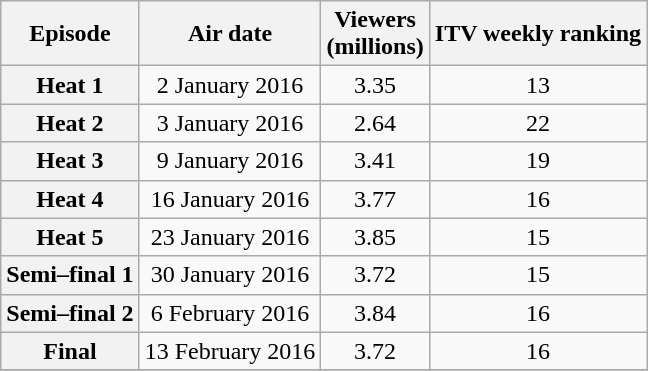<table class="wikitable" style="text-align:center">
<tr>
<th>Episode</th>
<th>Air date</th>
<th>Viewers<br>(millions)</th>
<th>ITV weekly ranking</th>
</tr>
<tr>
<th>Heat 1</th>
<td>2 January 2016</td>
<td>3.35</td>
<td>13</td>
</tr>
<tr>
<th>Heat 2</th>
<td>3 January 2016</td>
<td>2.64</td>
<td>22</td>
</tr>
<tr>
<th>Heat 3</th>
<td>9 January 2016</td>
<td>3.41</td>
<td>19</td>
</tr>
<tr>
<th>Heat 4</th>
<td>16 January 2016</td>
<td>3.77</td>
<td>16</td>
</tr>
<tr>
<th>Heat 5</th>
<td>23 January 2016</td>
<td>3.85</td>
<td>15</td>
</tr>
<tr>
<th>Semi–final 1</th>
<td>30 January 2016</td>
<td>3.72</td>
<td>15</td>
</tr>
<tr>
<th>Semi–final 2</th>
<td>6 February 2016</td>
<td>3.84</td>
<td>16</td>
</tr>
<tr>
<th>Final</th>
<td>13 February 2016</td>
<td>3.72</td>
<td>16</td>
</tr>
<tr>
</tr>
</table>
